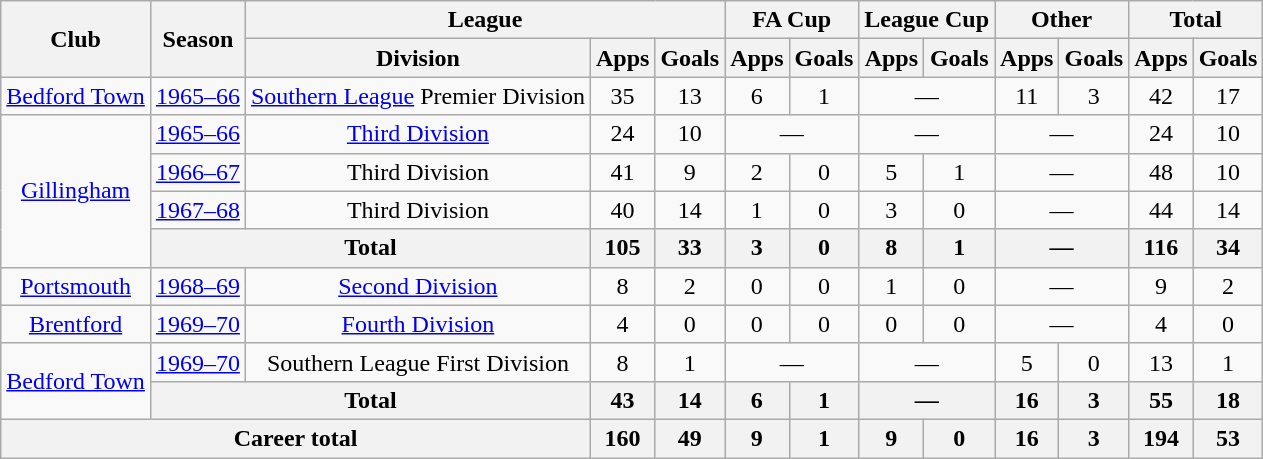<table class="wikitable" style="text-align: center;">
<tr>
<th rowspan="2">Club</th>
<th rowspan="2">Season</th>
<th colspan="3">League</th>
<th colspan="2">FA Cup</th>
<th colspan="2">League Cup</th>
<th colspan="2">Other</th>
<th colspan="2">Total</th>
</tr>
<tr>
<th>Division</th>
<th>Apps</th>
<th>Goals</th>
<th>Apps</th>
<th>Goals</th>
<th>Apps</th>
<th>Goals</th>
<th>Apps</th>
<th>Goals</th>
<th>Apps</th>
<th>Goals</th>
</tr>
<tr>
<td><a href='#'>Bedford Town</a></td>
<td><a href='#'>1965–66</a></td>
<td><a href='#'>Southern League</a> Premier Division</td>
<td>35</td>
<td>13</td>
<td>6</td>
<td>1</td>
<td colspan="2">—</td>
<td>11</td>
<td>3</td>
<td>42</td>
<td>17</td>
</tr>
<tr>
<td rowspan="4"><a href='#'>Gillingham</a></td>
<td><a href='#'>1965–66</a></td>
<td><a href='#'>Third Division</a></td>
<td>24</td>
<td>10</td>
<td colspan="2">—</td>
<td colspan="2">—</td>
<td colspan="2">—</td>
<td>24</td>
<td>10</td>
</tr>
<tr>
<td><a href='#'>1966–67</a></td>
<td>Third Division</td>
<td>41</td>
<td>9</td>
<td>2</td>
<td>0</td>
<td>5</td>
<td>1</td>
<td colspan="2">—</td>
<td>48</td>
<td>10</td>
</tr>
<tr>
<td><a href='#'>1967–68</a></td>
<td>Third Division</td>
<td>40</td>
<td>14</td>
<td>1</td>
<td>0</td>
<td>3</td>
<td>0</td>
<td colspan="2">—</td>
<td>44</td>
<td>14</td>
</tr>
<tr>
<th colspan="2">Total</th>
<th>105</th>
<th>33</th>
<th>3</th>
<th>0</th>
<th>8</th>
<th>1</th>
<th colspan="2">—</th>
<th>116</th>
<th>34</th>
</tr>
<tr>
<td><a href='#'>Portsmouth</a></td>
<td><a href='#'>1968–69</a></td>
<td><a href='#'>Second Division</a></td>
<td>8</td>
<td>2</td>
<td>0</td>
<td>0</td>
<td>1</td>
<td>0</td>
<td colspan="2">—</td>
<td>9</td>
<td>2</td>
</tr>
<tr>
<td><a href='#'>Brentford</a></td>
<td><a href='#'>1969–70</a></td>
<td><a href='#'>Fourth Division</a></td>
<td>4</td>
<td>0</td>
<td>0</td>
<td>0</td>
<td>0</td>
<td>0</td>
<td colspan="2">—</td>
<td>4</td>
<td>0</td>
</tr>
<tr>
<td rowspan="2"><a href='#'>Bedford Town</a></td>
<td><a href='#'>1969–70</a></td>
<td>Southern League First Division</td>
<td>8</td>
<td>1</td>
<td colspan="2">—</td>
<td colspan="2">—</td>
<td>5</td>
<td>0</td>
<td>13</td>
<td>1</td>
</tr>
<tr>
<th colspan="2">Total</th>
<th>43</th>
<th>14</th>
<th>6</th>
<th>1</th>
<th colspan="2">—</th>
<th>16</th>
<th>3</th>
<th>55</th>
<th>18</th>
</tr>
<tr>
<th colspan="3">Career total</th>
<th>160</th>
<th>49</th>
<th>9</th>
<th>1</th>
<th>9</th>
<th>0</th>
<th>16</th>
<th>3</th>
<th>194</th>
<th>53</th>
</tr>
</table>
